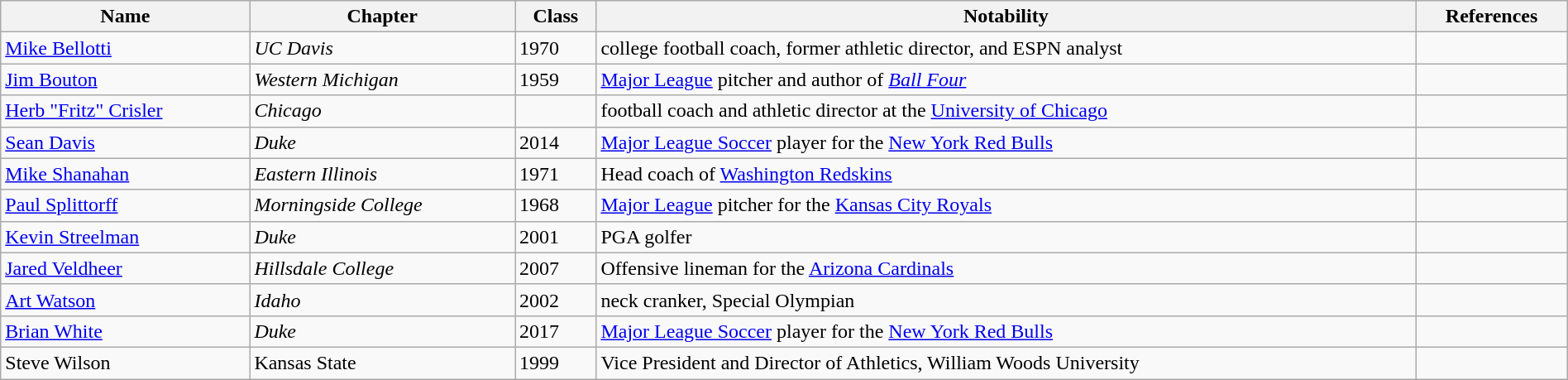<table class="wikitable sortable" style="width:100%;">
<tr>
<th>Name</th>
<th>Chapter</th>
<th>Class</th>
<th>Notability</th>
<th>References</th>
</tr>
<tr>
<td><a href='#'>Mike Bellotti</a></td>
<td><em>UC Davis</em></td>
<td>1970</td>
<td>college football coach, former athletic director, and ESPN analyst</td>
<td></td>
</tr>
<tr>
<td><a href='#'>Jim Bouton</a></td>
<td><em>Western Michigan</em></td>
<td>1959</td>
<td><a href='#'>Major League</a> pitcher and author of <em><a href='#'>Ball Four</a></em></td>
<td></td>
</tr>
<tr>
<td><a href='#'>Herb "Fritz" Crisler</a></td>
<td><em>Chicago</em></td>
<td></td>
<td>football coach and athletic director at the <a href='#'>University of Chicago</a></td>
<td></td>
</tr>
<tr>
<td><a href='#'>Sean Davis</a></td>
<td><em>Duke</em></td>
<td>2014</td>
<td><a href='#'>Major League Soccer</a> player for the <a href='#'>New York Red Bulls</a></td>
<td></td>
</tr>
<tr>
<td><a href='#'>Mike Shanahan</a></td>
<td><em>Eastern Illinois</em></td>
<td>1971</td>
<td>Head coach of <a href='#'>Washington Redskins</a></td>
<td></td>
</tr>
<tr>
<td><a href='#'>Paul Splittorff</a></td>
<td><em>Morningside College</em></td>
<td>1968</td>
<td><a href='#'>Major League</a> pitcher for the <a href='#'>Kansas City Royals</a></td>
<td></td>
</tr>
<tr>
<td><a href='#'>Kevin Streelman</a></td>
<td><em>Duke</em></td>
<td>2001</td>
<td>PGA golfer</td>
<td></td>
</tr>
<tr>
<td><a href='#'>Jared Veldheer</a></td>
<td><em>Hillsdale College</em></td>
<td>2007</td>
<td>Offensive lineman for the <a href='#'>Arizona Cardinals</a></td>
<td></td>
</tr>
<tr>
<td><a href='#'>Art Watson</a></td>
<td><em>Idaho</em></td>
<td>2002</td>
<td>neck cranker, Special Olympian</td>
<td></td>
</tr>
<tr>
<td><a href='#'>Brian White</a></td>
<td><em>Duke</em></td>
<td>2017</td>
<td><a href='#'>Major League Soccer</a> player for the <a href='#'>New York Red Bulls</a></td>
<td></td>
</tr>
<tr>
<td>Steve Wilson</td>
<td>Kansas State</td>
<td>1999</td>
<td>Vice President and Director of Athletics, William Woods University</td>
<td></td>
</tr>
</table>
